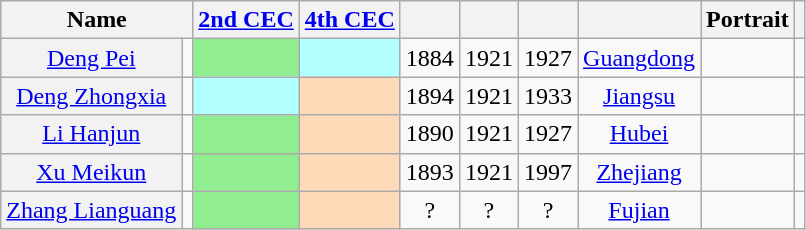<table class="wikitable sortable" style=text-align:center>
<tr>
<th scope=col colspan="2">Name</th>
<th scope="col"><a href='#'>2nd CEC</a></th>
<th scope="col"><a href='#'>4th CEC</a></th>
<th scope="col"></th>
<th scope="col"></th>
<th scope="col"></th>
<th scope=col></th>
<th scope="col" class="unsortable">Portrait</th>
<th scope="col" class="unsortable"></th>
</tr>
<tr>
<th align="center" scope="row" style="font-weight:normal;"><a href='#'>Deng Pei</a></th>
<td></td>
<td bgcolor = LightGreen></td>
<td bgcolor = #B2FFFF></td>
<td>1884</td>
<td>1921</td>
<td>1927</td>
<td><a href='#'>Guangdong</a></td>
<td></td>
<td></td>
</tr>
<tr>
<th align="center" scope="row" style="font-weight:normal;"><a href='#'>Deng Zhongxia</a></th>
<td></td>
<td bgcolor = #B2FFFF></td>
<td bgcolor = PeachPuff></td>
<td>1894</td>
<td>1921</td>
<td>1933</td>
<td><a href='#'>Jiangsu</a></td>
<td></td>
<td></td>
</tr>
<tr>
<th align="center" scope="row" style="font-weight:normal;"><a href='#'>Li Hanjun</a></th>
<td></td>
<td bgcolor = LightGreen></td>
<td bgcolor = PeachPuff></td>
<td>1890</td>
<td>1921</td>
<td>1927</td>
<td><a href='#'>Hubei</a></td>
<td></td>
<td></td>
</tr>
<tr>
<th align="center" scope="row" style="font-weight:normal;"><a href='#'>Xu Meikun</a></th>
<td></td>
<td bgcolor = LightGreen></td>
<td bgcolor = PeachPuff></td>
<td>1893</td>
<td>1921</td>
<td>1997</td>
<td><a href='#'>Zhejiang</a></td>
<td></td>
<td></td>
</tr>
<tr>
<th align="center" scope="row" style="font-weight:normal;"><a href='#'>Zhang Lianguang</a></th>
<td></td>
<td bgcolor = LightGreen></td>
<td bgcolor = PeachPuff></td>
<td>?</td>
<td>?</td>
<td>?</td>
<td><a href='#'>Fujian</a></td>
<td></td>
<td></td>
</tr>
</table>
